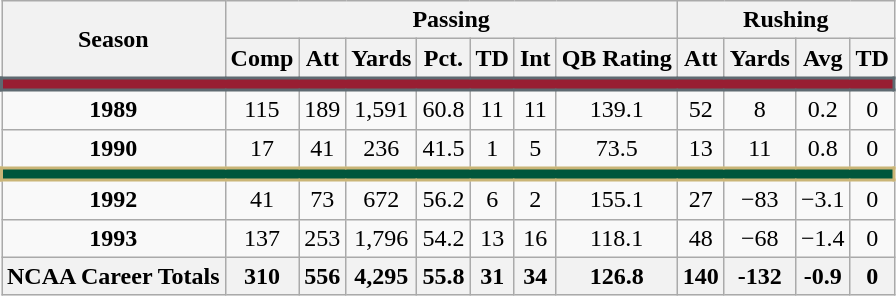<table class=wikitable style="text-align:center;">
<tr>
<th rowspan=2>Season</th>
<th colspan=7>Passing</th>
<th colspan=4>Rushing</th>
</tr>
<tr>
<th>Comp</th>
<th>Att</th>
<th>Yards</th>
<th>Pct.</th>
<th>TD</th>
<th>Int</th>
<th>QB Rating</th>
<th>Att</th>
<th>Yards</th>
<th>Avg</th>
<th>TD</th>
</tr>
<tr>
<td ! colspan="12" style="background: #981e32; border: 2px solid #5E6A71; color:#FFFFFF;"></td>
</tr>
<tr>
<td><strong>1989</strong></td>
<td>115</td>
<td>189</td>
<td>1,591</td>
<td>60.8</td>
<td>11</td>
<td>11</td>
<td>139.1</td>
<td>52</td>
<td>8</td>
<td>0.2</td>
<td>0</td>
</tr>
<tr>
<td><strong>1990</strong></td>
<td>17</td>
<td>41</td>
<td>236</td>
<td>41.5</td>
<td>1</td>
<td>5</td>
<td>73.5</td>
<td>13</td>
<td>11</td>
<td>0.8</td>
<td>0</td>
</tr>
<tr>
<td ! colspan="12" style="background: #00563C; border: 2px solid #CAB577; color:white;"></td>
</tr>
<tr>
<td><strong>1992</strong></td>
<td>41</td>
<td>73</td>
<td>672</td>
<td>56.2</td>
<td>6</td>
<td>2</td>
<td>155.1</td>
<td>27</td>
<td>−83</td>
<td>−3.1</td>
<td>0</td>
</tr>
<tr>
<td><strong>1993</strong></td>
<td>137</td>
<td>253</td>
<td>1,796</td>
<td>54.2</td>
<td>13</td>
<td>16</td>
<td>118.1</td>
<td>48</td>
<td>−68</td>
<td>−1.4</td>
<td>0</td>
</tr>
<tr>
<th>NCAA Career Totals</th>
<th>310</th>
<th>556</th>
<th>4,295</th>
<th>55.8</th>
<th>31</th>
<th>34</th>
<th>126.8</th>
<th>140</th>
<th>-132</th>
<th>-0.9</th>
<th>0</th>
</tr>
</table>
